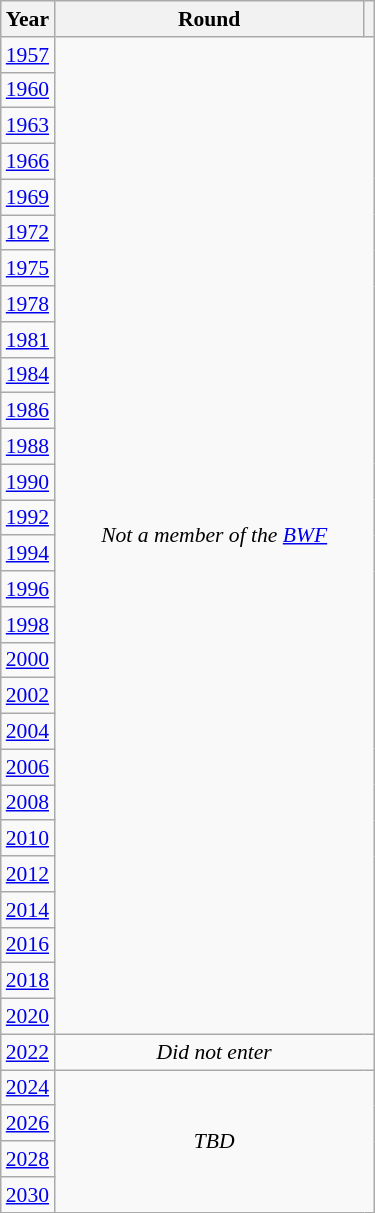<table class="wikitable" style="text-align: center; font-size:90%">
<tr>
<th>Year</th>
<th style="width:200px">Round</th>
<th></th>
</tr>
<tr>
<td><a href='#'>1957</a></td>
<td colspan="2" rowspan="28"><em>Not a member of the <a href='#'>BWF</a></em></td>
</tr>
<tr>
<td><a href='#'>1960</a></td>
</tr>
<tr>
<td><a href='#'>1963</a></td>
</tr>
<tr>
<td><a href='#'>1966</a></td>
</tr>
<tr>
<td><a href='#'>1969</a></td>
</tr>
<tr>
<td><a href='#'>1972</a></td>
</tr>
<tr>
<td><a href='#'>1975</a></td>
</tr>
<tr>
<td><a href='#'>1978</a></td>
</tr>
<tr>
<td><a href='#'>1981</a></td>
</tr>
<tr>
<td><a href='#'>1984</a></td>
</tr>
<tr>
<td><a href='#'>1986</a></td>
</tr>
<tr>
<td><a href='#'>1988</a></td>
</tr>
<tr>
<td><a href='#'>1990</a></td>
</tr>
<tr>
<td><a href='#'>1992</a></td>
</tr>
<tr>
<td><a href='#'>1994</a></td>
</tr>
<tr>
<td><a href='#'>1996</a></td>
</tr>
<tr>
<td><a href='#'>1998</a></td>
</tr>
<tr>
<td><a href='#'>2000</a></td>
</tr>
<tr>
<td><a href='#'>2002</a></td>
</tr>
<tr>
<td><a href='#'>2004</a></td>
</tr>
<tr>
<td><a href='#'>2006</a></td>
</tr>
<tr>
<td><a href='#'>2008</a></td>
</tr>
<tr>
<td><a href='#'>2010</a></td>
</tr>
<tr>
<td><a href='#'>2012</a></td>
</tr>
<tr>
<td><a href='#'>2014</a></td>
</tr>
<tr>
<td><a href='#'>2016</a></td>
</tr>
<tr>
<td><a href='#'>2018</a></td>
</tr>
<tr>
<td><a href='#'>2020</a></td>
</tr>
<tr>
<td><a href='#'>2022</a></td>
<td colspan="2"><em>Did not enter</em></td>
</tr>
<tr>
<td><a href='#'>2024</a></td>
<td colspan="2" rowspan="4"><em>TBD</em></td>
</tr>
<tr>
<td><a href='#'>2026</a></td>
</tr>
<tr>
<td><a href='#'>2028</a></td>
</tr>
<tr>
<td><a href='#'>2030</a></td>
</tr>
</table>
